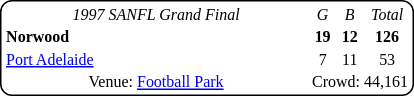<table style="margin-right:4px; margin-top:8px; float:right; border:1px #000 solid; border-radius:8px; background:#fff; font-family:Verdana; font-size:8pt; text-align:center;">
<tr>
<td width=200><em>1997 SANFL Grand Final</em></td>
<td><em>G</em></td>
<td><em>B</em></td>
<td><em>Total</em></td>
</tr>
<tr>
<td style="text-align:left"><strong>Norwood</strong></td>
<td><strong>19</strong></td>
<td><strong>12</strong></td>
<td><strong>126</strong></td>
</tr>
<tr>
<td style="text-align:left"><a href='#'>Port Adelaide</a></td>
<td>7</td>
<td>11</td>
<td>53</td>
</tr>
<tr>
<td>Venue: <a href='#'>Football Park</a></td>
<td colspan=3>Crowd: 44,161</td>
</tr>
</table>
